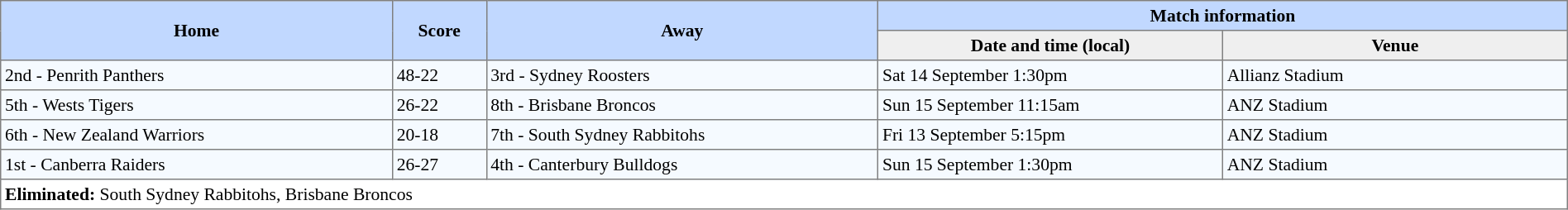<table border="1" cellpadding="3" cellspacing="0" style="border-collapse:collapse; font-size:90%; width:100%;">
<tr bgcolor=#C1D8FF>
<th rowspan=2 width=25%>Home</th>
<th rowspan=2 width=6%>Score</th>
<th rowspan=2 width=25%>Away</th>
<th colspan=6>Match information</th>
</tr>
<tr bgcolor=#EFEFEF>
<th width=22%>Date and time (local)</th>
<th width=22%>Venue</th>
</tr>
<tr style="background:#f5faff;">
<td align=left>2nd - Penrith Panthers</td>
<td>48-22</td>
<td align=left>3rd - Sydney Roosters</td>
<td>Sat 14 September 1:30pm</td>
<td>Allianz Stadium</td>
</tr>
<tr style="background:#f5faff;">
<td align=left>5th - Wests Tigers</td>
<td>26-22</td>
<td align=left>8th - Brisbane Broncos</td>
<td>Sun 15 September 11:15am</td>
<td>ANZ Stadium</td>
</tr>
<tr style="background:#f5faff;">
<td align=left>6th - New Zealand Warriors</td>
<td>20-18</td>
<td align=left>7th - South Sydney Rabbitohs</td>
<td>Fri 13 September 5:15pm</td>
<td>ANZ Stadium</td>
</tr>
<tr style="background:#f5faff;">
<td align=left>1st - Canberra Raiders</td>
<td>26-27</td>
<td align=left>4th - Canterbury Bulldogs</td>
<td>Sun 15 September 1:30pm</td>
<td>ANZ Stadium</td>
</tr>
<tr>
<td colspan="7" style="text-align:left;"><strong>Eliminated:</strong> South Sydney Rabbitohs, Brisbane Broncos</td>
</tr>
</table>
